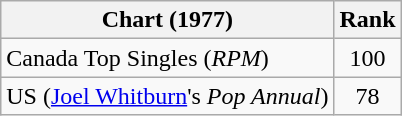<table class="wikitable sortable">
<tr>
<th Align="left">Chart (1977)</th>
<th style="text-align:center;">Rank</th>
</tr>
<tr>
<td>Canada Top Singles (<em>RPM</em>)</td>
<td Style="text-align:center;">100</td>
</tr>
<tr>
<td>US (<a href='#'>Joel Whitburn</a>'s <em>Pop Annual</em>)</td>
<td Style="text-align:center;">78</td>
</tr>
</table>
